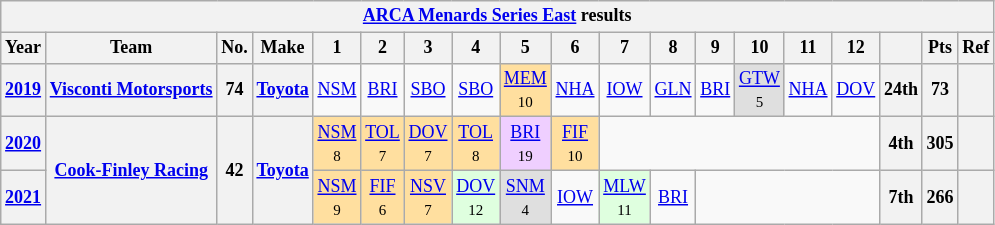<table class="wikitable" style="text-align:center; font-size:75%">
<tr>
<th colspan=19><a href='#'>ARCA Menards Series East</a> results</th>
</tr>
<tr>
<th>Year</th>
<th>Team</th>
<th>No.</th>
<th>Make</th>
<th>1</th>
<th>2</th>
<th>3</th>
<th>4</th>
<th>5</th>
<th>6</th>
<th>7</th>
<th>8</th>
<th>9</th>
<th>10</th>
<th>11</th>
<th>12</th>
<th></th>
<th>Pts</th>
<th>Ref</th>
</tr>
<tr>
<th><a href='#'>2019</a></th>
<th><a href='#'>Visconti Motorsports</a></th>
<th>74</th>
<th><a href='#'>Toyota</a></th>
<td><a href='#'>NSM</a></td>
<td><a href='#'>BRI</a></td>
<td><a href='#'>SBO</a></td>
<td><a href='#'>SBO</a></td>
<td style="background:#FFDF9F;"><a href='#'>MEM</a><br><small>10</small></td>
<td><a href='#'>NHA</a></td>
<td><a href='#'>IOW</a></td>
<td><a href='#'>GLN</a></td>
<td><a href='#'>BRI</a></td>
<td style="background:#DFDFDF;"><a href='#'>GTW</a><br><small>5</small></td>
<td><a href='#'>NHA</a></td>
<td><a href='#'>DOV</a></td>
<th>24th</th>
<th>73</th>
<th></th>
</tr>
<tr>
<th><a href='#'>2020</a></th>
<th rowspan=2><a href='#'>Cook-Finley Racing</a></th>
<th rowspan=2>42</th>
<th rowspan=2><a href='#'>Toyota</a></th>
<td style="background:#FFDF9F;"><a href='#'>NSM</a><br><small>8</small></td>
<td style="background:#FFDF9F;"><a href='#'>TOL</a><br><small>7</small></td>
<td style="background:#FFDF9F;"><a href='#'>DOV</a><br><small>7</small></td>
<td style="background:#FFDF9F;"><a href='#'>TOL</a><br><small>8</small></td>
<td style="background:#EFCFFF;"><a href='#'>BRI</a><br><small>19</small></td>
<td style="background:#FFDF9F;"><a href='#'>FIF</a><br><small>10</small></td>
<td colspan=6></td>
<th>4th</th>
<th>305</th>
<th></th>
</tr>
<tr>
<th><a href='#'>2021</a></th>
<td style="background:#FFDF9F;"><a href='#'>NSM</a><br><small>9</small></td>
<td style="background:#FFDF9F;"><a href='#'>FIF</a><br><small>6</small></td>
<td style="background:#FFDF9F;"><a href='#'>NSV</a><br><small>7</small></td>
<td style="background:#DFFFDF;"><a href='#'>DOV</a><br><small>12</small></td>
<td style="background:#DFDFDF;"><a href='#'>SNM</a><br><small>4</small></td>
<td><a href='#'>IOW</a></td>
<td style="background:#DFFFDF;"><a href='#'>MLW</a><br><small>11</small></td>
<td><a href='#'>BRI</a></td>
<td colspan=4></td>
<th>7th</th>
<th>266</th>
<th></th>
</tr>
</table>
